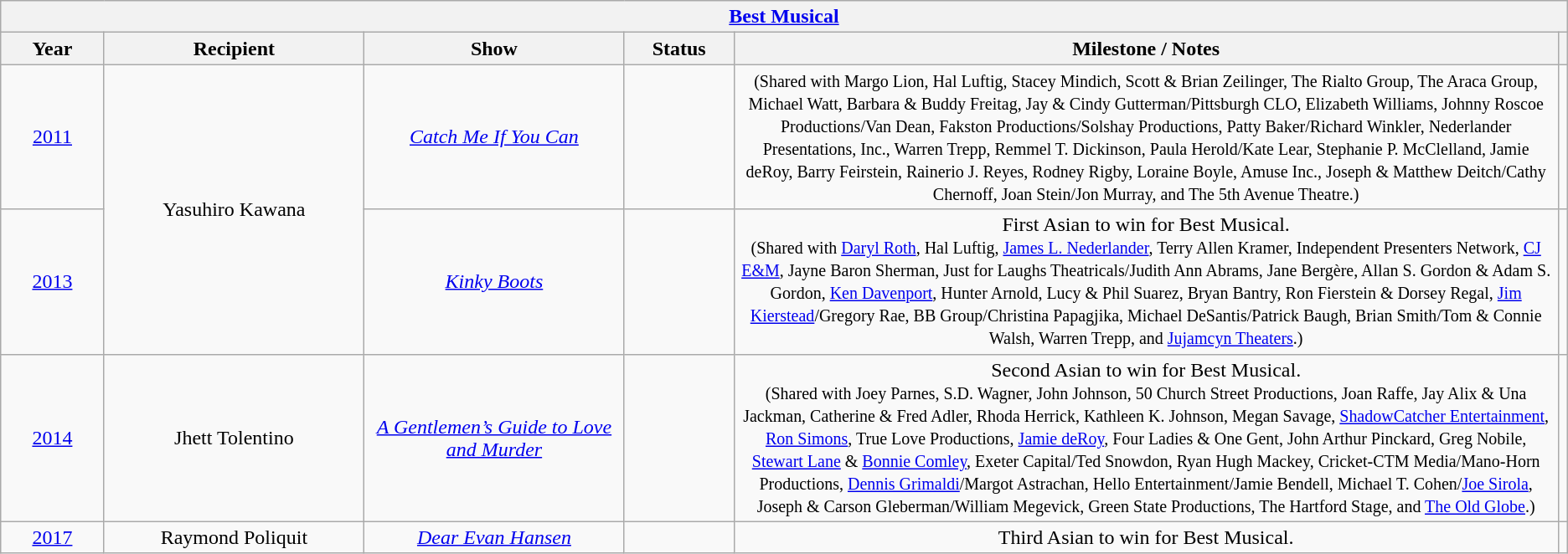<table class="wikitable sortable" style="text-align: center">
<tr>
<th colspan="6" style="text-align:center;"><strong><a href='#'>Best Musical</a></strong></th>
</tr>
<tr style="background:#ebft5ff;">
<th style="width:075px;">Year</th>
<th style="width:200px;">Recipient</th>
<th style="width:200px;">Show</th>
<th style="width:080px;">Status</th>
<th style="width:650px;">Milestone / Notes</th>
<th></th>
</tr>
<tr>
<td><a href='#'>2011</a></td>
<td rowspan="2">Yasuhiro Kawana</td>
<td><em><a href='#'>Catch Me If You Can</a></em></td>
<td></td>
<td><small>(Shared with Margo Lion, Hal Luftig, Stacey Mindich, Scott & Brian Zeilinger, The Rialto Group, The Araca Group, Michael Watt, Barbara & Buddy Freitag, Jay & Cindy Gutterman/Pittsburgh CLO, Elizabeth Williams, Johnny Roscoe Productions/Van Dean, Fakston Productions/Solshay Productions, Patty Baker/Richard Winkler, Nederlander Presentations, Inc., Warren Trepp, Remmel T. Dickinson, Paula Herold/Kate Lear, Stephanie P. McClelland, Jamie deRoy, Barry Feirstein, Rainerio J. Reyes, Rodney Rigby, Loraine Boyle, Amuse Inc., Joseph & Matthew Deitch/Cathy Chernoff, Joan Stein/Jon Murray, and The 5th Avenue Theatre.)</small></td>
<td></td>
</tr>
<tr>
<td><a href='#'>2013</a></td>
<td><em><a href='#'>Kinky Boots</a></em></td>
<td></td>
<td>First Asian to win for Best Musical.<br><small>(Shared with <a href='#'>Daryl Roth</a>, Hal Luftig, <a href='#'>James L. Nederlander</a>, Terry Allen Kramer, Independent Presenters Network, <a href='#'>CJ E&M</a>, Jayne Baron Sherman, Just for Laughs Theatricals/Judith Ann Abrams, Jane Bergère, Allan S. Gordon & Adam S. Gordon, <a href='#'>Ken Davenport</a>, Hunter Arnold, Lucy & Phil Suarez, Bryan Bantry, Ron Fierstein & Dorsey Regal, <a href='#'>Jim Kierstead</a>/Gregory Rae, BB Group/Christina Papagjika, Michael DeSantis/Patrick Baugh, Brian Smith/Tom & Connie Walsh, Warren Trepp, and <a href='#'>Jujamcyn Theaters</a>.)</small></td>
<td></td>
</tr>
<tr>
<td><a href='#'>2014</a></td>
<td>Jhett Tolentino</td>
<td><em><a href='#'>A Gentlemen’s Guide to Love and Murder</a></em></td>
<td></td>
<td>Second Asian to win for Best Musical.<br><small>(Shared with Joey Parnes, S.D. Wagner, John Johnson, 50 Church Street Productions, Joan Raffe, Jay Alix & Una Jackman, Catherine & Fred Adler, Rhoda Herrick, Kathleen K. Johnson, Megan Savage, <a href='#'>ShadowCatcher Entertainment</a>, <a href='#'>Ron Simons</a>, True Love Productions, <a href='#'>Jamie deRoy</a>, Four Ladies & One Gent, John Arthur Pinckard, Greg Nobile, <a href='#'>Stewart Lane</a> & <a href='#'>Bonnie Comley</a>, Exeter Capital/Ted Snowdon, Ryan Hugh Mackey, Cricket-CTM Media/Mano-Horn Productions, <a href='#'>Dennis Grimaldi</a>/Margot Astrachan, Hello Entertainment/Jamie Bendell, Michael T. Cohen/<a href='#'>Joe Sirola</a>, Joseph & Carson Gleberman/William Megevick, Green State Productions, The Hartford Stage, and <a href='#'>The Old Globe</a>.)</small></td>
<td></td>
</tr>
<tr>
<td><a href='#'>2017</a></td>
<td>Raymond Poliquit</td>
<td><em><a href='#'>Dear Evan Hansen</a></em></td>
<td></td>
<td>Third Asian to win for Best Musical.</td>
<td></td>
</tr>
</table>
